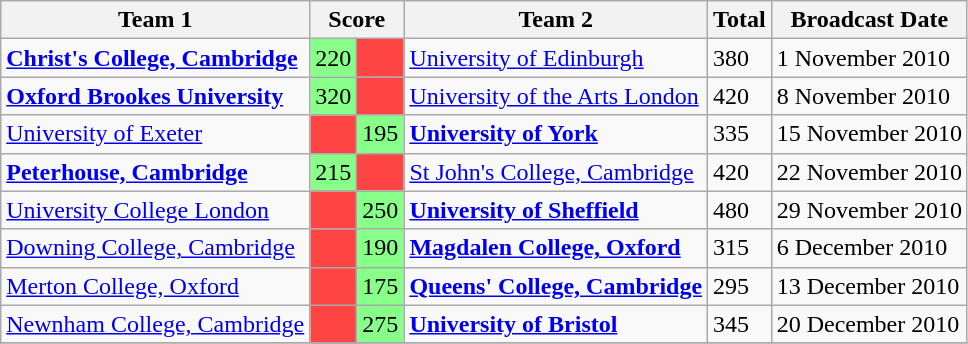<table class="wikitable" border="1">
<tr>
<th>Team 1</th>
<th colspan=2>Score</th>
<th>Team 2</th>
<th>Total</th>
<th>Broadcast Date</th>
</tr>
<tr>
<td><strong><a href='#'>Christ's College, Cambridge</a></strong></td>
<td style="background:#88ff88">220</td>
<td style="background:#ff4444"></td>
<td><a href='#'>University of Edinburgh</a></td>
<td>380</td>
<td>1 November 2010</td>
</tr>
<tr>
<td><strong><a href='#'>Oxford Brookes University</a></strong></td>
<td style="background:#88ff88">320</td>
<td style="background:#ff4444"></td>
<td><a href='#'>University of the Arts London</a></td>
<td>420</td>
<td>8 November 2010</td>
</tr>
<tr>
<td><a href='#'>University of Exeter</a></td>
<td style="background:#ff4444"></td>
<td style="background:#88ff88">195</td>
<td><strong><a href='#'>University of York</a></strong></td>
<td>335</td>
<td>15 November 2010</td>
</tr>
<tr>
<td><strong><a href='#'>Peterhouse, Cambridge</a></strong></td>
<td style="background:#88ff88">215</td>
<td style="background:#ff4444"></td>
<td><a href='#'>St John's College, Cambridge</a></td>
<td>420</td>
<td>22 November 2010</td>
</tr>
<tr>
<td><a href='#'>University College London</a></td>
<td style="background:#ff4444"></td>
<td style="background:#88ff88">250</td>
<td><strong><a href='#'>University of Sheffield</a></strong></td>
<td>480</td>
<td>29 November 2010</td>
</tr>
<tr>
<td><a href='#'>Downing College, Cambridge</a></td>
<td style="background:#ff4444"></td>
<td style="background:#88ff88">190</td>
<td><strong><a href='#'>Magdalen College, Oxford</a></strong></td>
<td>315</td>
<td>6 December 2010</td>
</tr>
<tr>
<td><a href='#'>Merton College, Oxford</a></td>
<td style="background:#ff4444"></td>
<td style="background:#88ff88">175</td>
<td><strong><a href='#'>Queens' College, Cambridge</a></strong></td>
<td>295</td>
<td>13 December 2010</td>
</tr>
<tr>
<td><a href='#'>Newnham College, Cambridge</a></td>
<td style="background:#ff4444"></td>
<td style="background:#88ff88">275</td>
<td><strong><a href='#'>University of Bristol</a></strong></td>
<td>345</td>
<td>20 December 2010</td>
</tr>
<tr>
</tr>
</table>
